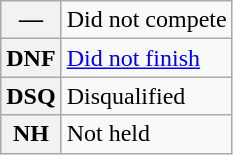<table class="wikitable">
<tr>
<th scope="row">—</th>
<td>Did not compete</td>
</tr>
<tr>
<th scope="row">DNF</th>
<td><a href='#'>Did not finish</a></td>
</tr>
<tr>
<th scope="row">DSQ</th>
<td>Disqualified</td>
</tr>
<tr>
<th scope="row">NH</th>
<td>Not held</td>
</tr>
</table>
